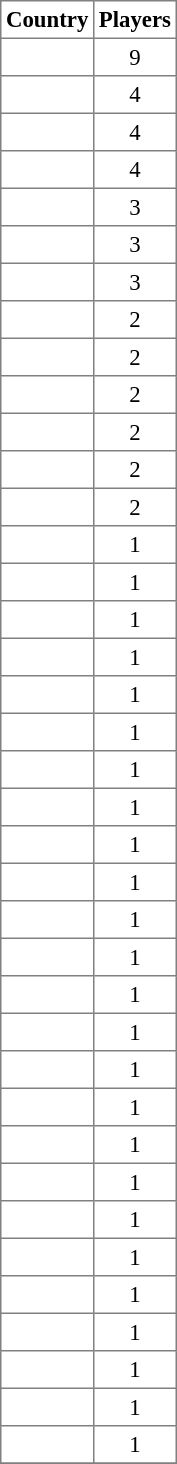<table class="toccolours sortable" border="1" cellpadding="3" style="font-size:95%; border-collapse:collapse;">
<tr>
<th>Country</th>
<th>Players</th>
</tr>
<tr>
<td></td>
<td style="text-align:center">9</td>
</tr>
<tr>
<td></td>
<td style="text-align:center">4</td>
</tr>
<tr>
<td></td>
<td style="text-align:center">4</td>
</tr>
<tr>
<td></td>
<td style="text-align:center">4</td>
</tr>
<tr>
<td></td>
<td style="text-align:center">3</td>
</tr>
<tr>
<td></td>
<td style="text-align:center">3</td>
</tr>
<tr>
<td></td>
<td style="text-align:center">3</td>
</tr>
<tr>
<td></td>
<td style="text-align:center">2</td>
</tr>
<tr>
<td></td>
<td style="text-align:center">2</td>
</tr>
<tr>
<td></td>
<td style="text-align:center">2</td>
</tr>
<tr>
<td></td>
<td style="text-align:center">2</td>
</tr>
<tr>
<td></td>
<td style="text-align:center">2</td>
</tr>
<tr>
<td></td>
<td style="text-align:center">2</td>
</tr>
<tr>
<td></td>
<td style="text-align:center">1</td>
</tr>
<tr>
<td></td>
<td style="text-align:center">1</td>
</tr>
<tr>
<td></td>
<td style="text-align:center">1</td>
</tr>
<tr>
<td></td>
<td style="text-align:center">1</td>
</tr>
<tr>
<td></td>
<td style="text-align:center">1</td>
</tr>
<tr>
<td></td>
<td style="text-align:center">1</td>
</tr>
<tr>
<td></td>
<td style="text-align:center">1</td>
</tr>
<tr>
<td></td>
<td style="text-align:center">1</td>
</tr>
<tr>
<td></td>
<td style="text-align:center">1</td>
</tr>
<tr>
<td></td>
<td style="text-align:center">1</td>
</tr>
<tr>
<td></td>
<td style="text-align:center">1</td>
</tr>
<tr>
<td></td>
<td style="text-align:center">1</td>
</tr>
<tr>
<td></td>
<td style="text-align:center">1</td>
</tr>
<tr>
<td></td>
<td style="text-align:center">1</td>
</tr>
<tr>
<td></td>
<td style="text-align:center">1</td>
</tr>
<tr>
<td></td>
<td style="text-align:center">1</td>
</tr>
<tr>
<td></td>
<td style="text-align:center">1</td>
</tr>
<tr>
<td></td>
<td style="text-align:center">1</td>
</tr>
<tr>
<td></td>
<td style="text-align:center">1</td>
</tr>
<tr>
<td></td>
<td style="text-align:center">1</td>
</tr>
<tr>
<td></td>
<td style="text-align:center">1</td>
</tr>
<tr>
<td></td>
<td style="text-align:center">1</td>
</tr>
<tr>
<td></td>
<td style="text-align:center">1</td>
</tr>
<tr>
<td></td>
<td style="text-align:center">1</td>
</tr>
<tr>
<td></td>
<td style="text-align:center">1</td>
</tr>
<tr>
</tr>
</table>
